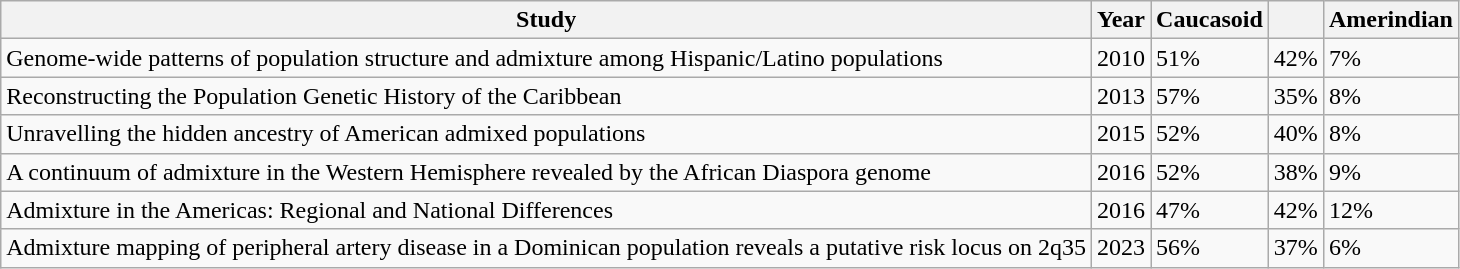<table class="wikitable">
<tr>
<th>Study</th>
<th>Year</th>
<th>Caucasoid</th>
<th></th>
<th>Amerindian</th>
</tr>
<tr>
<td>Genome-wide patterns of population structure and admixture among Hispanic/Latino populations</td>
<td>2010</td>
<td>51%</td>
<td>42%</td>
<td>7%</td>
</tr>
<tr>
<td>Reconstructing the Population Genetic History of the Caribbean</td>
<td>2013</td>
<td>57%</td>
<td>35%</td>
<td>8%</td>
</tr>
<tr>
<td>Unravelling the hidden ancestry of American admixed populations</td>
<td>2015</td>
<td>52%</td>
<td>40%</td>
<td>8%</td>
</tr>
<tr>
<td>A continuum of admixture in the Western Hemisphere revealed by the African Diaspora genome</td>
<td>2016</td>
<td>52%</td>
<td>38%</td>
<td>9%</td>
</tr>
<tr>
<td>Admixture in the Americas: Regional and National Differences</td>
<td>2016</td>
<td>47%</td>
<td>42%</td>
<td>12%</td>
</tr>
<tr>
<td>Admixture mapping of peripheral artery disease in a Dominican population reveals a putative risk locus on 2q35</td>
<td>2023</td>
<td>56%</td>
<td>37%</td>
<td>6%</td>
</tr>
</table>
